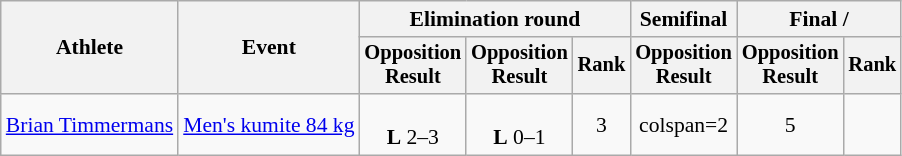<table class=wikitable style=font-size:90%;text-align:center>
<tr>
<th rowspan=2>Athlete</th>
<th rowspan=2>Event</th>
<th colspan=3>Elimination round</th>
<th>Semifinal</th>
<th colspan=2>Final / </th>
</tr>
<tr style=font-size:95%>
<th>Opposition<br>Result</th>
<th>Opposition<br>Result</th>
<th>Rank</th>
<th>Opposition<br>Result</th>
<th>Opposition<br>Result</th>
<th>Rank</th>
</tr>
<tr>
<td align=left><a href='#'>Brian Timmermans</a></td>
<td align=left><a href='#'>Men's kumite 84 kg</a></td>
<td><br><strong>L</strong> 2–3</td>
<td><br><strong>L</strong> 0–1</td>
<td>3</td>
<td>colspan=2 </td>
<td>5</td>
</tr>
</table>
